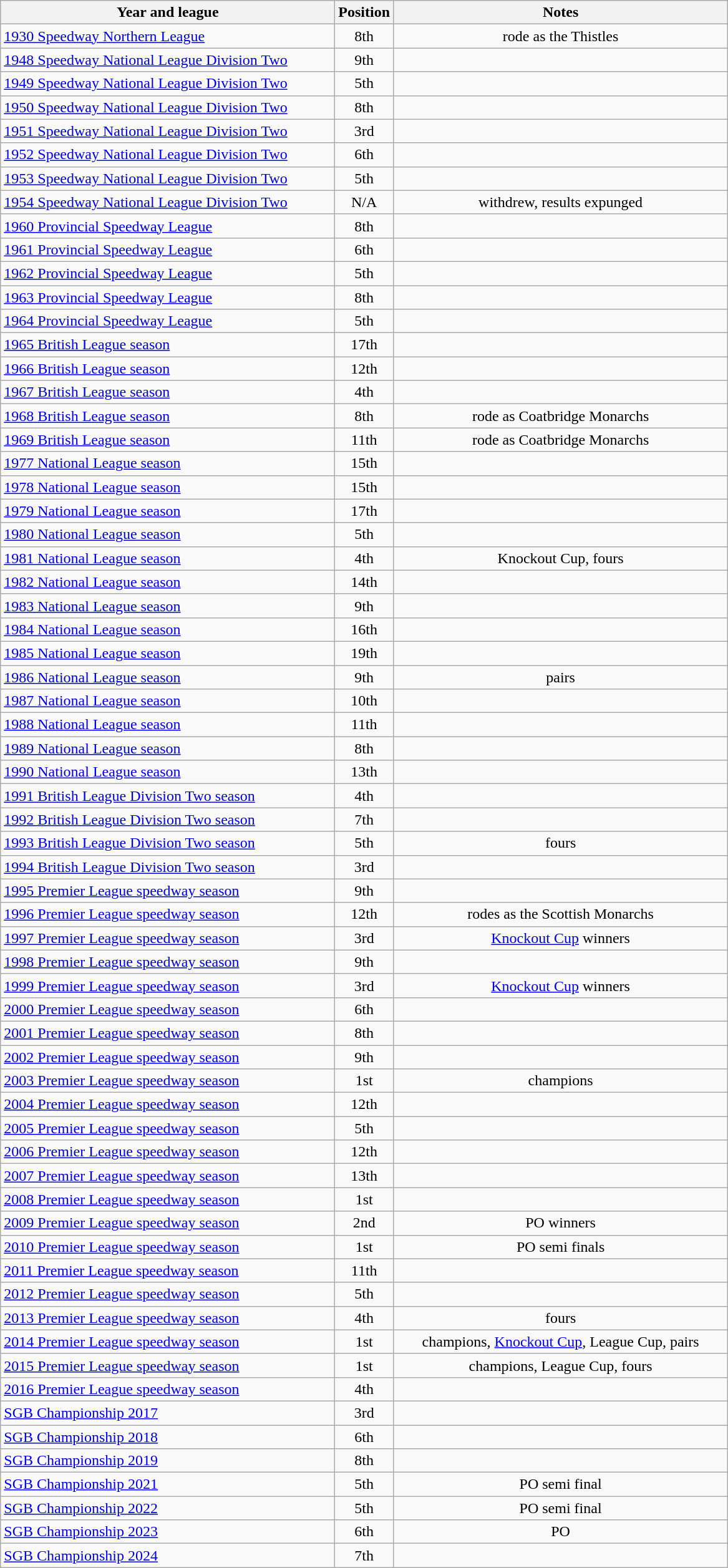<table class="wikitable">
<tr>
<th width=350>Year and league</th>
<th width=50>Position</th>
<th width=350>Notes</th>
</tr>
<tr align=center>
<td align="left"><a href='#'>1930 Speedway Northern League</a></td>
<td>8th</td>
<td>rode as the Thistles</td>
</tr>
<tr align=center>
<td align="left"><a href='#'>1948 Speedway National League Division Two</a></td>
<td>9th</td>
<td></td>
</tr>
<tr align=center>
<td align="left"><a href='#'>1949 Speedway National League Division Two</a></td>
<td>5th</td>
<td></td>
</tr>
<tr align=center>
<td align="left"><a href='#'>1950 Speedway National League Division Two</a></td>
<td>8th</td>
<td></td>
</tr>
<tr align=center>
<td align="left"><a href='#'>1951 Speedway National League Division Two</a></td>
<td>3rd</td>
<td></td>
</tr>
<tr align=center>
<td align="left"><a href='#'>1952 Speedway National League Division Two</a></td>
<td>6th</td>
<td></td>
</tr>
<tr align=center>
<td align="left"><a href='#'>1953 Speedway National League Division Two</a></td>
<td>5th</td>
<td></td>
</tr>
<tr align=center>
<td align="left"><a href='#'>1954 Speedway National League Division Two</a></td>
<td>N/A</td>
<td>withdrew, results expunged</td>
</tr>
<tr align=center>
<td align="left"><a href='#'>1960 Provincial Speedway League</a></td>
<td>8th</td>
<td></td>
</tr>
<tr align=center>
<td align="left"><a href='#'>1961 Provincial Speedway League</a></td>
<td>6th</td>
<td></td>
</tr>
<tr align=center>
<td align="left"><a href='#'>1962 Provincial Speedway League</a></td>
<td>5th</td>
<td></td>
</tr>
<tr align=center>
<td align="left"><a href='#'>1963 Provincial Speedway League</a></td>
<td>8th</td>
<td></td>
</tr>
<tr align=center>
<td align="left"><a href='#'>1964 Provincial Speedway League</a></td>
<td>5th</td>
<td></td>
</tr>
<tr align=center>
<td align="left"><a href='#'>1965 British League season</a></td>
<td>17th</td>
<td></td>
</tr>
<tr align=center>
<td align="left"><a href='#'>1966 British League season</a></td>
<td>12th</td>
<td></td>
</tr>
<tr align=center>
<td align="left"><a href='#'>1967 British League season</a></td>
<td>4th</td>
<td></td>
</tr>
<tr align=center>
<td align="left"><a href='#'>1968 British League season</a></td>
<td>8th</td>
<td>rode as Coatbridge Monarchs</td>
</tr>
<tr align=center>
<td align="left"><a href='#'>1969 British League season</a></td>
<td>11th</td>
<td>rode as Coatbridge Monarchs</td>
</tr>
<tr align=center>
<td align="left"><a href='#'>1977 National League season</a></td>
<td>15th</td>
<td></td>
</tr>
<tr align=center>
<td align="left"><a href='#'>1978 National League season</a></td>
<td>15th</td>
<td></td>
</tr>
<tr align=center>
<td align="left"><a href='#'>1979 National League season</a></td>
<td>17th</td>
<td></td>
</tr>
<tr align=center>
<td align="left"><a href='#'>1980 National League season</a></td>
<td>5th</td>
<td></td>
</tr>
<tr align=center>
<td align="left"><a href='#'>1981 National League season</a></td>
<td>4th</td>
<td>Knockout Cup, fours</td>
</tr>
<tr align=center>
<td align="left"><a href='#'>1982 National League season</a></td>
<td>14th</td>
<td></td>
</tr>
<tr align=center>
<td align="left"><a href='#'>1983 National League season</a></td>
<td>9th</td>
<td></td>
</tr>
<tr align=center>
<td align="left"><a href='#'>1984 National League season</a></td>
<td>16th</td>
<td></td>
</tr>
<tr align=center>
<td align="left"><a href='#'>1985 National League season</a></td>
<td>19th</td>
<td></td>
</tr>
<tr align=center>
<td align="left"><a href='#'>1986 National League season</a></td>
<td>9th</td>
<td>pairs</td>
</tr>
<tr align=center>
<td align="left"><a href='#'>1987 National League season</a></td>
<td>10th</td>
<td></td>
</tr>
<tr align=center>
<td align="left"><a href='#'>1988 National League season</a></td>
<td>11th</td>
<td></td>
</tr>
<tr align=center>
<td align="left"><a href='#'>1989 National League season</a></td>
<td>8th</td>
<td></td>
</tr>
<tr align=center>
<td align="left"><a href='#'>1990 National League season</a></td>
<td>13th</td>
<td></td>
</tr>
<tr align=center>
<td align="left"><a href='#'>1991 British League Division Two season</a></td>
<td>4th</td>
<td></td>
</tr>
<tr align=center>
<td align="left"><a href='#'>1992 British League Division Two season</a></td>
<td>7th</td>
<td></td>
</tr>
<tr align=center>
<td align="left"><a href='#'>1993 British League Division Two season</a></td>
<td>5th</td>
<td>fours</td>
</tr>
<tr align=center>
<td align="left"><a href='#'>1994 British League Division Two season</a></td>
<td>3rd</td>
<td></td>
</tr>
<tr align=center>
<td align="left"><a href='#'>1995 Premier League speedway season</a></td>
<td>9th</td>
<td></td>
</tr>
<tr align=center>
<td align="left"><a href='#'>1996 Premier League speedway season</a></td>
<td>12th</td>
<td>rodes as the Scottish Monarchs</td>
</tr>
<tr align=center>
<td align="left"><a href='#'>1997 Premier League speedway season</a></td>
<td>3rd</td>
<td><a href='#'>Knockout Cup</a> winners</td>
</tr>
<tr align=center>
<td align="left"><a href='#'>1998 Premier League speedway season</a></td>
<td>9th</td>
<td></td>
</tr>
<tr align=center>
<td align="left"><a href='#'>1999 Premier League speedway season</a></td>
<td>3rd</td>
<td><a href='#'>Knockout Cup</a> winners</td>
</tr>
<tr align=center>
<td align="left"><a href='#'>2000 Premier League speedway season</a></td>
<td>6th</td>
<td></td>
</tr>
<tr align=center>
<td align="left"><a href='#'>2001 Premier League speedway season</a></td>
<td>8th</td>
<td></td>
</tr>
<tr align=center>
<td align="left"><a href='#'>2002 Premier League speedway season</a></td>
<td>9th</td>
<td></td>
</tr>
<tr align=center>
<td align="left"><a href='#'>2003 Premier League speedway season</a></td>
<td>1st</td>
<td>champions</td>
</tr>
<tr align=center>
<td align="left"><a href='#'>2004 Premier League speedway season</a></td>
<td>12th</td>
<td></td>
</tr>
<tr align=center>
<td align="left"><a href='#'>2005 Premier League speedway season</a></td>
<td>5th</td>
<td></td>
</tr>
<tr align=center>
<td align="left"><a href='#'>2006 Premier League speedway season</a></td>
<td>12th</td>
<td></td>
</tr>
<tr align=center>
<td align="left"><a href='#'>2007 Premier League speedway season</a></td>
<td>13th</td>
<td></td>
</tr>
<tr align=center>
<td align="left"><a href='#'>2008 Premier League speedway season</a></td>
<td>1st</td>
<td></td>
</tr>
<tr align=center>
<td align="left"><a href='#'>2009 Premier League speedway season</a></td>
<td>2nd</td>
<td>PO winners</td>
</tr>
<tr align=center>
<td align="left"><a href='#'>2010 Premier League speedway season</a></td>
<td>1st</td>
<td>PO semi finals</td>
</tr>
<tr align=center>
<td align="left"><a href='#'>2011 Premier League speedway season</a></td>
<td>11th</td>
<td></td>
</tr>
<tr align=center>
<td align="left"><a href='#'>2012 Premier League speedway season</a></td>
<td>5th</td>
<td></td>
</tr>
<tr align=center>
<td align="left"><a href='#'>2013 Premier League speedway season</a></td>
<td>4th</td>
<td>fours</td>
</tr>
<tr align=center>
<td align="left"><a href='#'>2014 Premier League speedway season</a></td>
<td>1st</td>
<td>champions, <a href='#'>Knockout Cup</a>, League Cup, pairs</td>
</tr>
<tr align=center>
<td align="left"><a href='#'>2015 Premier League speedway season</a></td>
<td>1st</td>
<td>champions, League Cup, fours</td>
</tr>
<tr align=center>
<td align="left"><a href='#'>2016 Premier League speedway season</a></td>
<td>4th</td>
<td></td>
</tr>
<tr align=center>
<td align="left"><a href='#'>SGB Championship 2017</a></td>
<td>3rd</td>
<td></td>
</tr>
<tr align=center>
<td align="left"><a href='#'>SGB Championship 2018</a></td>
<td>6th</td>
<td></td>
</tr>
<tr align=center>
<td align="left"><a href='#'>SGB Championship 2019</a></td>
<td>8th</td>
<td></td>
</tr>
<tr align=center>
<td align="left"><a href='#'>SGB Championship 2021</a></td>
<td>5th</td>
<td>PO semi final</td>
</tr>
<tr align=center>
<td align="left"><a href='#'>SGB Championship 2022</a></td>
<td>5th</td>
<td>PO semi final</td>
</tr>
<tr align=center>
<td align="left"><a href='#'>SGB Championship 2023</a></td>
<td>6th</td>
<td>PO</td>
</tr>
<tr align=center>
<td align="left"><a href='#'>SGB Championship 2024</a></td>
<td>7th</td>
<td></td>
</tr>
</table>
